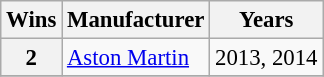<table class="wikitable" style="font-size: 95%;">
<tr>
<th>Wins</th>
<th>Manufacturer</th>
<th>Years</th>
</tr>
<tr>
<th>2</th>
<td> <a href='#'>Aston Martin</a></td>
<td>2013, 2014</td>
</tr>
<tr>
</tr>
</table>
